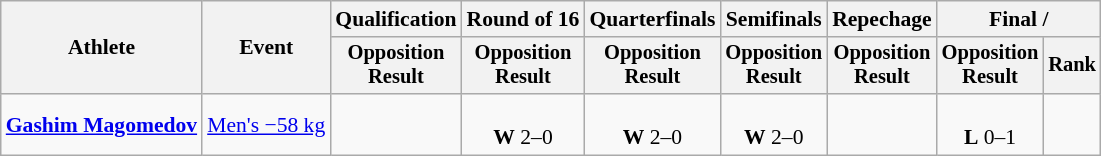<table class=wikitable style=font-size:90%;text-align:center>
<tr>
<th rowspan=2>Athlete</th>
<th rowspan=2>Event</th>
<th>Qualification</th>
<th>Round of 16</th>
<th>Quarterfinals</th>
<th>Semifinals</th>
<th>Repechage</th>
<th colspan=2>Final / </th>
</tr>
<tr style=font-size:95%>
<th>Opposition<br>Result</th>
<th>Opposition<br>Result</th>
<th>Opposition<br>Result</th>
<th>Opposition<br>Result</th>
<th>Opposition<br>Result</th>
<th>Opposition<br>Result</th>
<th>Rank</th>
</tr>
<tr>
<td align=left><strong><a href='#'>Gashim Magomedov</a></strong></td>
<td align=left><a href='#'>Men's −58 kg</a></td>
<td></td>
<td><br><strong>W</strong> 2–0</td>
<td><br><strong>W</strong> 2–0</td>
<td><br><strong>W</strong> 2–0</td>
<td></td>
<td><br><strong>L</strong> 0–1 </td>
<td></td>
</tr>
</table>
